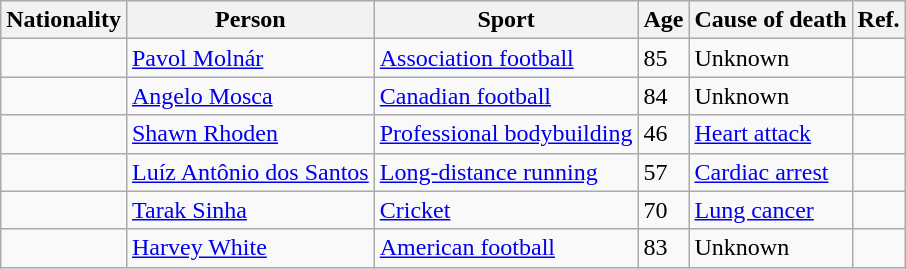<table class="wikitable source">
<tr>
<th>Nationality</th>
<th>Person</th>
<th>Sport</th>
<th>Age</th>
<th>Cause of death</th>
<th>Ref.</th>
</tr>
<tr>
<td></td>
<td><a href='#'>Pavol Molnár</a></td>
<td><a href='#'>Association football</a></td>
<td>85</td>
<td>Unknown</td>
<td></td>
</tr>
<tr>
<td></td>
<td><a href='#'>Angelo Mosca</a></td>
<td><a href='#'>Canadian football</a></td>
<td>84</td>
<td>Unknown</td>
<td></td>
</tr>
<tr>
<td></td>
<td><a href='#'>Shawn Rhoden</a></td>
<td><a href='#'>Professional bodybuilding</a></td>
<td>46</td>
<td><a href='#'>Heart attack</a></td>
<td></td>
</tr>
<tr>
<td></td>
<td><a href='#'>Luíz Antônio dos Santos</a></td>
<td><a href='#'>Long-distance running</a></td>
<td>57</td>
<td><a href='#'>Cardiac arrest</a></td>
<td></td>
</tr>
<tr>
<td></td>
<td><a href='#'>Tarak Sinha</a></td>
<td><a href='#'>Cricket</a></td>
<td>70</td>
<td><a href='#'>Lung cancer</a></td>
<td></td>
</tr>
<tr>
<td></td>
<td><a href='#'>Harvey White</a></td>
<td><a href='#'>American football</a></td>
<td>83</td>
<td>Unknown</td>
<td></td>
</tr>
</table>
